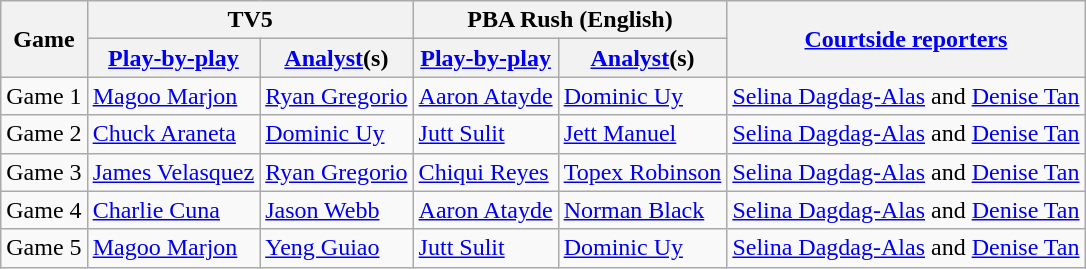<table class=wikitable>
<tr>
<th rowspan=2>Game</th>
<th colspan=2>TV5</th>
<th colspan=2>PBA Rush (English)</th>
<th rowspan=2><a href='#'>Courtside reporters</a></th>
</tr>
<tr>
<th><a href='#'>Play-by-play</a></th>
<th><a href='#'>Analyst</a>(s)</th>
<th><a href='#'>Play-by-play</a></th>
<th><a href='#'>Analyst</a>(s)</th>
</tr>
<tr>
<td>Game 1</td>
<td><a href='#'>Magoo Marjon</a></td>
<td><a href='#'>Ryan Gregorio</a></td>
<td><a href='#'>Aaron Atayde</a></td>
<td><a href='#'>Dominic Uy</a></td>
<td><a href='#'>Selina Dagdag-Alas</a> and <a href='#'>Denise Tan</a></td>
</tr>
<tr>
<td>Game 2</td>
<td><a href='#'>Chuck Araneta</a></td>
<td><a href='#'>Dominic Uy</a></td>
<td><a href='#'>Jutt Sulit</a></td>
<td><a href='#'>Jett Manuel</a></td>
<td><a href='#'>Selina Dagdag-Alas</a> and <a href='#'>Denise Tan</a></td>
</tr>
<tr>
<td>Game 3</td>
<td><a href='#'>James Velasquez</a></td>
<td><a href='#'>Ryan Gregorio</a></td>
<td><a href='#'>Chiqui Reyes</a></td>
<td><a href='#'>Topex Robinson</a></td>
<td><a href='#'>Selina Dagdag-Alas</a> and <a href='#'>Denise Tan</a></td>
</tr>
<tr>
<td>Game 4</td>
<td><a href='#'>Charlie Cuna</a></td>
<td><a href='#'>Jason Webb</a></td>
<td><a href='#'>Aaron Atayde</a></td>
<td><a href='#'>Norman Black</a></td>
<td><a href='#'>Selina Dagdag-Alas</a> and <a href='#'>Denise Tan</a></td>
</tr>
<tr>
<td>Game 5</td>
<td><a href='#'>Magoo Marjon</a></td>
<td><a href='#'>Yeng Guiao</a></td>
<td><a href='#'>Jutt Sulit</a></td>
<td><a href='#'>Dominic Uy</a></td>
<td><a href='#'>Selina Dagdag-Alas</a> and <a href='#'>Denise Tan</a></td>
</tr>
</table>
